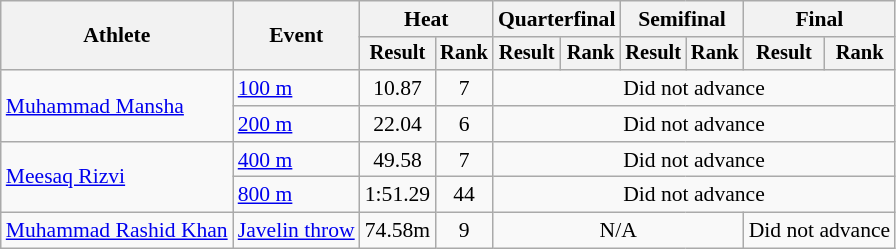<table class=wikitable style="font-size:90%">
<tr>
<th rowspan="2">Athlete</th>
<th rowspan="2">Event</th>
<th colspan="2">Heat</th>
<th colspan="2">Quarterfinal</th>
<th colspan="2">Semifinal</th>
<th colspan="2">Final</th>
</tr>
<tr style="font-size:95%">
<th>Result</th>
<th>Rank</th>
<th>Result</th>
<th>Rank</th>
<th>Result</th>
<th>Rank</th>
<th>Result</th>
<th>Rank</th>
</tr>
<tr align=center>
<td align=left rowspan=2><a href='#'>Muhammad Mansha</a></td>
<td align=left><a href='#'>100 m</a></td>
<td>10.87</td>
<td>7</td>
<td colspan=6>Did not advance</td>
</tr>
<tr align=center>
<td align=left><a href='#'>200 m</a></td>
<td>22.04</td>
<td>6</td>
<td colspan=6>Did not advance</td>
</tr>
<tr align=center>
<td align=left rowspan=2><a href='#'>Meesaq Rizvi</a></td>
<td align=left><a href='#'>400 m</a></td>
<td>49.58</td>
<td>7</td>
<td colspan=6>Did not advance</td>
</tr>
<tr align=center>
<td align=left><a href='#'>800 m</a></td>
<td>1:51.29</td>
<td>44</td>
<td colspan=6>Did not advance</td>
</tr>
<tr align=center>
<td align=left><a href='#'>Muhammad Rashid Khan</a></td>
<td align=left><a href='#'>Javelin throw</a></td>
<td>74.58m</td>
<td>9</td>
<td colspan=4>N/A</td>
<td colspan=2>Did not advance</td>
</tr>
</table>
